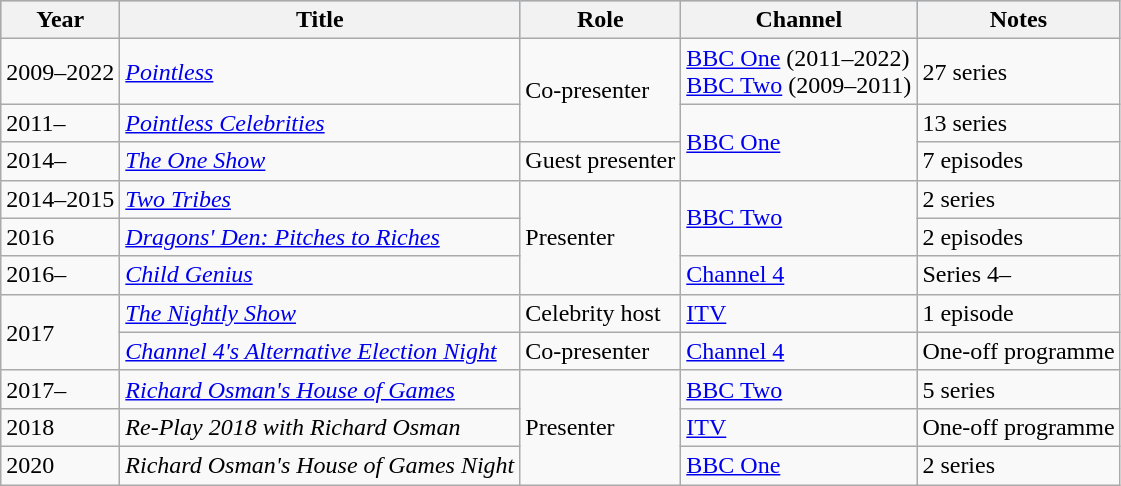<table class="wikitable">
<tr style="background:#b0c4de; text-align:center;">
<th>Year</th>
<th>Title</th>
<th>Role</th>
<th>Channel</th>
<th>Notes</th>
</tr>
<tr>
<td>2009–2022</td>
<td><em><a href='#'>Pointless</a></em></td>
<td rowspan="2">Co-presenter</td>
<td><a href='#'>BBC One</a> (2011–2022)<br><a href='#'>BBC Two</a> (2009–2011)</td>
<td>27 series</td>
</tr>
<tr>
<td>2011–</td>
<td><em><a href='#'>Pointless Celebrities</a></em></td>
<td rowspan="2"><a href='#'>BBC One</a></td>
<td>13 series</td>
</tr>
<tr>
<td>2014–</td>
<td><em><a href='#'>The One Show</a></em></td>
<td>Guest presenter</td>
<td>7 episodes</td>
</tr>
<tr>
<td>2014–2015</td>
<td><em><a href='#'>Two Tribes</a></em></td>
<td rowspan="3">Presenter</td>
<td rowspan="2"><a href='#'>BBC Two</a></td>
<td>2 series</td>
</tr>
<tr>
<td>2016</td>
<td><em><a href='#'>Dragons' Den: Pitches to Riches</a></em></td>
<td>2 episodes</td>
</tr>
<tr>
<td>2016–</td>
<td><em><a href='#'>Child Genius</a></em></td>
<td><a href='#'>Channel 4</a></td>
<td>Series 4–</td>
</tr>
<tr>
<td rowspan="2">2017</td>
<td><a href='#'><em>The Nightly Show</em></a></td>
<td>Celebrity host</td>
<td><a href='#'>ITV</a></td>
<td>1 episode</td>
</tr>
<tr>
<td><em><a href='#'>Channel 4's Alternative Election Night</a></em></td>
<td>Co-presenter</td>
<td><a href='#'>Channel 4</a></td>
<td>One-off programme</td>
</tr>
<tr>
<td>2017–</td>
<td><em><a href='#'>Richard Osman's House of Games</a></em></td>
<td rowspan="3">Presenter</td>
<td><a href='#'>BBC Two</a></td>
<td>5 series</td>
</tr>
<tr>
<td>2018</td>
<td><em>Re-Play 2018 with Richard Osman</em></td>
<td><a href='#'>ITV</a></td>
<td>One-off programme</td>
</tr>
<tr>
<td>2020</td>
<td><em>Richard Osman's House of Games Night</em> </td>
<td><a href='#'>BBC One</a></td>
<td>2 series</td>
</tr>
</table>
